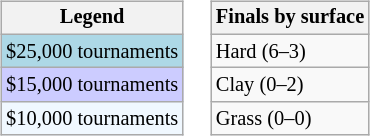<table>
<tr valign=top>
<td><br><table class=wikitable style="font-size:85%">
<tr>
<th>Legend</th>
</tr>
<tr style="background:lightblue;">
<td>$25,000 tournaments</td>
</tr>
<tr style="background:#ccccff;">
<td>$15,000 tournaments</td>
</tr>
<tr style="background:#f0f8ff;">
<td>$10,000 tournaments</td>
</tr>
</table>
</td>
<td><br><table class=wikitable style="font-size:85%">
<tr>
<th>Finals by surface</th>
</tr>
<tr>
<td>Hard (6–3)</td>
</tr>
<tr>
<td>Clay (0–2)</td>
</tr>
<tr>
<td>Grass (0–0)</td>
</tr>
</table>
</td>
</tr>
</table>
